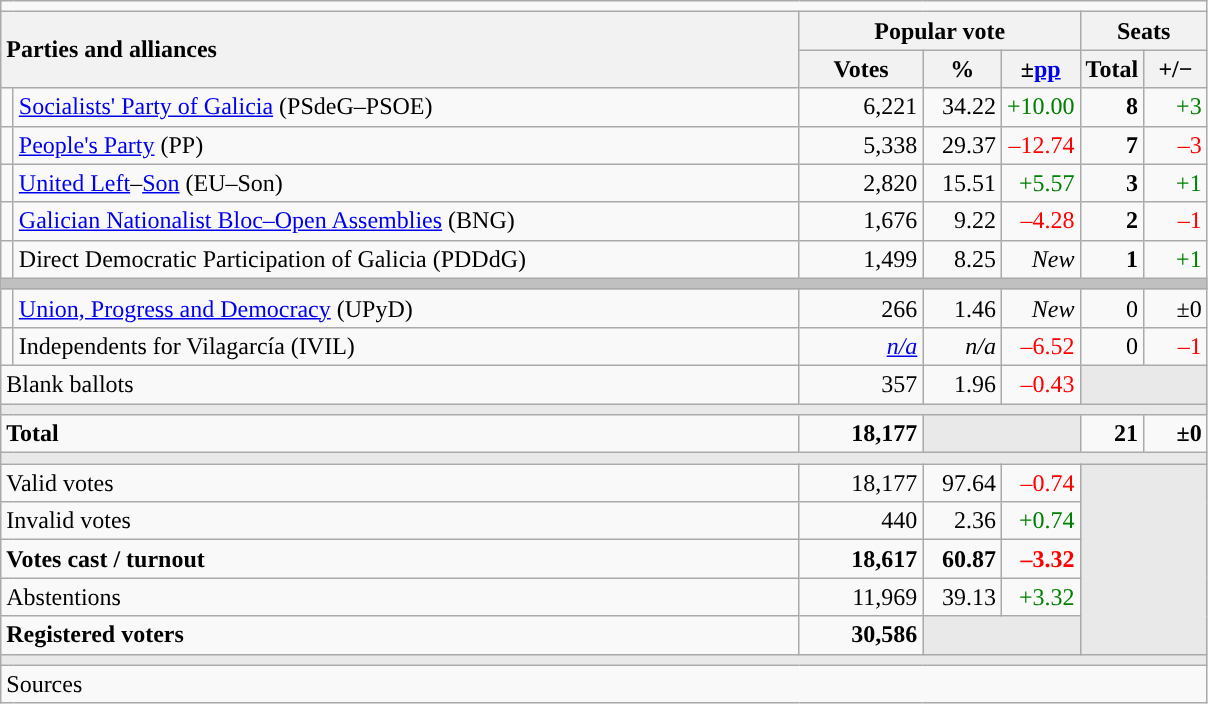<table class="wikitable" style="text-align:right;">
<tr>
<td colspan="7"></td>
</tr>
<tr>
<th style="text-align:left;" rowspan="2" colspan="2" width="525">Parties and alliances</th>
<th colspan="3">Popular vote</th>
<th colspan="2">Seats</th>
</tr>
<tr>
<th width="75">Votes</th>
<th width="45">%</th>
<th width="45">±<a href='#'>pp</a></th>
<th width="35">Total</th>
<th width="35">+/−</th>
</tr>
<tr>
<td width="1" style="color:inherit;background:"></td>
<td align="left"><a href='#'>Socialists' Party of Galicia</a> (PSdeG–PSOE)</td>
<td>6,221</td>
<td>34.22</td>
<td style="color:green;">+10.00</td>
<td><strong>8</strong></td>
<td style="color:green;">+3</td>
</tr>
<tr>
<td style="color:inherit;background:"></td>
<td align="left"><a href='#'>People's Party</a> (PP)</td>
<td>5,338</td>
<td>29.37</td>
<td style="color:red;">–12.74</td>
<td><strong>7</strong></td>
<td style="color:red;">–3</td>
</tr>
<tr>
<td style="color:inherit;background:"></td>
<td align="left"><a href='#'>United Left</a>–<a href='#'>Son</a> (EU–Son)</td>
<td>2,820</td>
<td>15.51</td>
<td style="color:green;">+5.57</td>
<td><strong>3</strong></td>
<td style="color:green;">+1</td>
</tr>
<tr>
<td style="color:inherit;background:"></td>
<td align="left"><a href='#'>Galician Nationalist Bloc–Open Assemblies</a> (BNG)</td>
<td>1,676</td>
<td>9.22</td>
<td style="color:red;">–4.28</td>
<td><strong>2</strong></td>
<td style="color:red;">–1</td>
</tr>
<tr>
<td style="color:inherit;background:"></td>
<td align="left">Direct Democratic Participation of Galicia (PDDdG)</td>
<td>1,499</td>
<td>8.25</td>
<td><em>New</em></td>
<td><strong>1</strong></td>
<td style="color:green;">+1</td>
</tr>
<tr>
<td colspan="7" bgcolor="#C0C0C0"></td>
</tr>
<tr>
<td style="color:inherit;background:"></td>
<td align="left"><a href='#'>Union, Progress and Democracy</a> (UPyD)</td>
<td>266</td>
<td>1.46</td>
<td><em>New</em></td>
<td>0</td>
<td>±0</td>
</tr>
<tr>
<td style="color:inherit;background:"></td>
<td align="left">Independents for Vilagarcía (IVIL)</td>
<td><em><a href='#'>n/a</a></em></td>
<td><em>n/a</em></td>
<td style="color:red;">–6.52</td>
<td>0</td>
<td style="color:red;">–1</td>
</tr>
<tr>
<td align="left" colspan="2">Blank ballots</td>
<td>357</td>
<td>1.96</td>
<td style="color:red;">–0.43</td>
<td bgcolor="#E9E9E9" colspan="2"></td>
</tr>
<tr>
<td colspan="7" bgcolor="#E9E9E9"></td>
</tr>
<tr style="font-weight:bold;">
<td align="left" colspan="2">Total</td>
<td>18,177</td>
<td bgcolor="#E9E9E9" colspan="2"></td>
<td>21</td>
<td>±0</td>
</tr>
<tr>
<td colspan="7" bgcolor="#E9E9E9"></td>
</tr>
<tr>
<td align="left" colspan="2">Valid votes</td>
<td>18,177</td>
<td>97.64</td>
<td style="color:red;">–0.74</td>
<td bgcolor="#E9E9E9" colspan="2" rowspan="5"></td>
</tr>
<tr>
<td align="left" colspan="2">Invalid votes</td>
<td>440</td>
<td>2.36</td>
<td style="color:green;">+0.74</td>
</tr>
<tr style="font-weight:bold;">
<td align="left" colspan="2">Votes cast / turnout</td>
<td>18,617</td>
<td>60.87</td>
<td style="color:red;">–3.32</td>
</tr>
<tr>
<td align="left" colspan="2">Abstentions</td>
<td>11,969</td>
<td>39.13</td>
<td style="color:green;">+3.32</td>
</tr>
<tr style="font-weight:bold;">
<td align="left" colspan="2">Registered voters</td>
<td>30,586</td>
<td bgcolor="#E9E9E9" colspan="2"></td>
</tr>
<tr>
<td colspan="7" bgcolor="#E9E9E9"></td>
</tr>
<tr>
<td align="left" colspan="7">Sources</td>
</tr>
</table>
